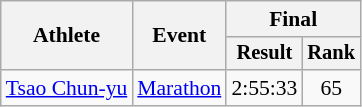<table class="wikitable" style="font-size:90%">
<tr>
<th rowspan="2">Athlete</th>
<th rowspan="2">Event</th>
<th colspan="2">Final</th>
</tr>
<tr style="font-size:95%">
<th>Result</th>
<th>Rank</th>
</tr>
<tr align=center>
<td align=left><a href='#'>Tsao Chun-yu</a></td>
<td align=left><a href='#'>Marathon</a></td>
<td>2:55:33</td>
<td>65</td>
</tr>
</table>
